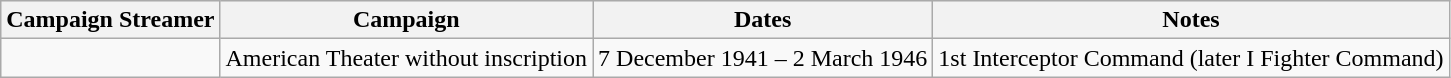<table class="wikitable">
<tr style="background:#efefef;">
<th>Campaign Streamer</th>
<th>Campaign</th>
<th>Dates</th>
<th>Notes</th>
</tr>
<tr>
<td></td>
<td>American Theater without inscription</td>
<td>7 December 1941 – 2 March 1946</td>
<td>1st Interceptor Command (later I Fighter Command)</td>
</tr>
</table>
